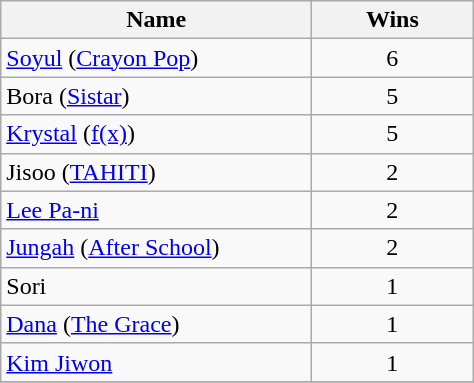<table class="wikitable">
<tr>
<th align="left" width="200px">Name</th>
<th align="center" width="100px">Wins</th>
</tr>
<tr>
<td align="left"><a href='#'>Soyul</a> (<a href='#'>Crayon Pop</a>)</td>
<td align="center">6</td>
</tr>
<tr>
<td align="left">Bora (<a href='#'>Sistar</a>)</td>
<td align="center">5</td>
</tr>
<tr>
<td align="left"><a href='#'>Krystal</a> (<a href='#'>f(x)</a>)</td>
<td align="center">5</td>
</tr>
<tr>
<td align="left">Jisoo (<a href='#'>TAHITI</a>)</td>
<td align="center">2</td>
</tr>
<tr>
<td align="left"><a href='#'>Lee Pa-ni</a></td>
<td align="center">2</td>
</tr>
<tr>
<td align="left"><a href='#'>Jungah</a> (<a href='#'>After School</a>)</td>
<td align="center">2</td>
</tr>
<tr>
<td align="left">Sori</td>
<td align="center">1</td>
</tr>
<tr>
<td align="left"><a href='#'>Dana</a> (<a href='#'>The Grace</a>)</td>
<td align="center">1</td>
</tr>
<tr>
<td align="left"><a href='#'>Kim Jiwon</a></td>
<td align="center">1</td>
</tr>
<tr>
</tr>
</table>
